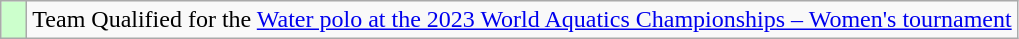<table class="wikitable" style="text-align: center;">
<tr>
<td width=10px bgcolor=#ccffcc></td>
<td>Team Qualified for the <a href='#'>Water polo at the 2023 World Aquatics Championships – Women's tournament</a></td>
</tr>
</table>
